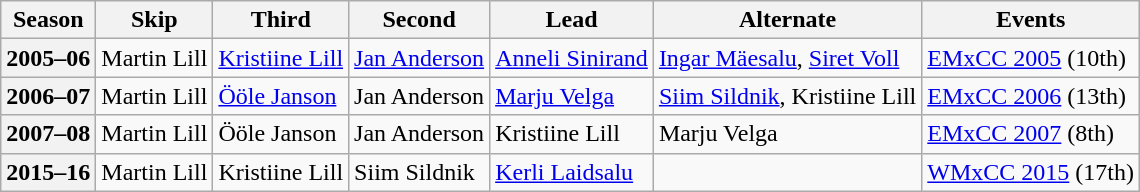<table class="wikitable">
<tr>
<th scope="col">Season</th>
<th scope="col">Skip</th>
<th scope="col">Third</th>
<th scope="col">Second</th>
<th scope="col">Lead</th>
<th scope="col">Alternate</th>
<th scope="col">Events</th>
</tr>
<tr>
<th scope="row">2005–06</th>
<td>Martin Lill</td>
<td><a href='#'>Kristiine Lill</a></td>
<td><a href='#'>Jan Anderson</a></td>
<td><a href='#'>Anneli Sinirand</a></td>
<td><a href='#'>Ingar Mäesalu</a>, <a href='#'>Siret Voll</a></td>
<td><a href='#'>EMxCC 2005</a> (10th)</td>
</tr>
<tr>
<th scope="row">2006–07</th>
<td>Martin Lill</td>
<td><a href='#'>Ööle Janson</a></td>
<td>Jan Anderson</td>
<td><a href='#'>Marju Velga</a></td>
<td><a href='#'>Siim Sildnik</a>, Kristiine Lill</td>
<td><a href='#'>EMxCC 2006</a> (13th)</td>
</tr>
<tr>
<th scope="row">2007–08</th>
<td>Martin Lill</td>
<td>Ööle Janson</td>
<td>Jan Anderson</td>
<td>Kristiine Lill</td>
<td>Marju Velga</td>
<td><a href='#'>EMxCC 2007</a> (8th)</td>
</tr>
<tr>
<th scope="row">2015–16</th>
<td>Martin Lill</td>
<td>Kristiine Lill</td>
<td>Siim Sildnik</td>
<td><a href='#'>Kerli Laidsalu</a></td>
<td></td>
<td><a href='#'>WMxCC 2015</a> (17th)</td>
</tr>
</table>
